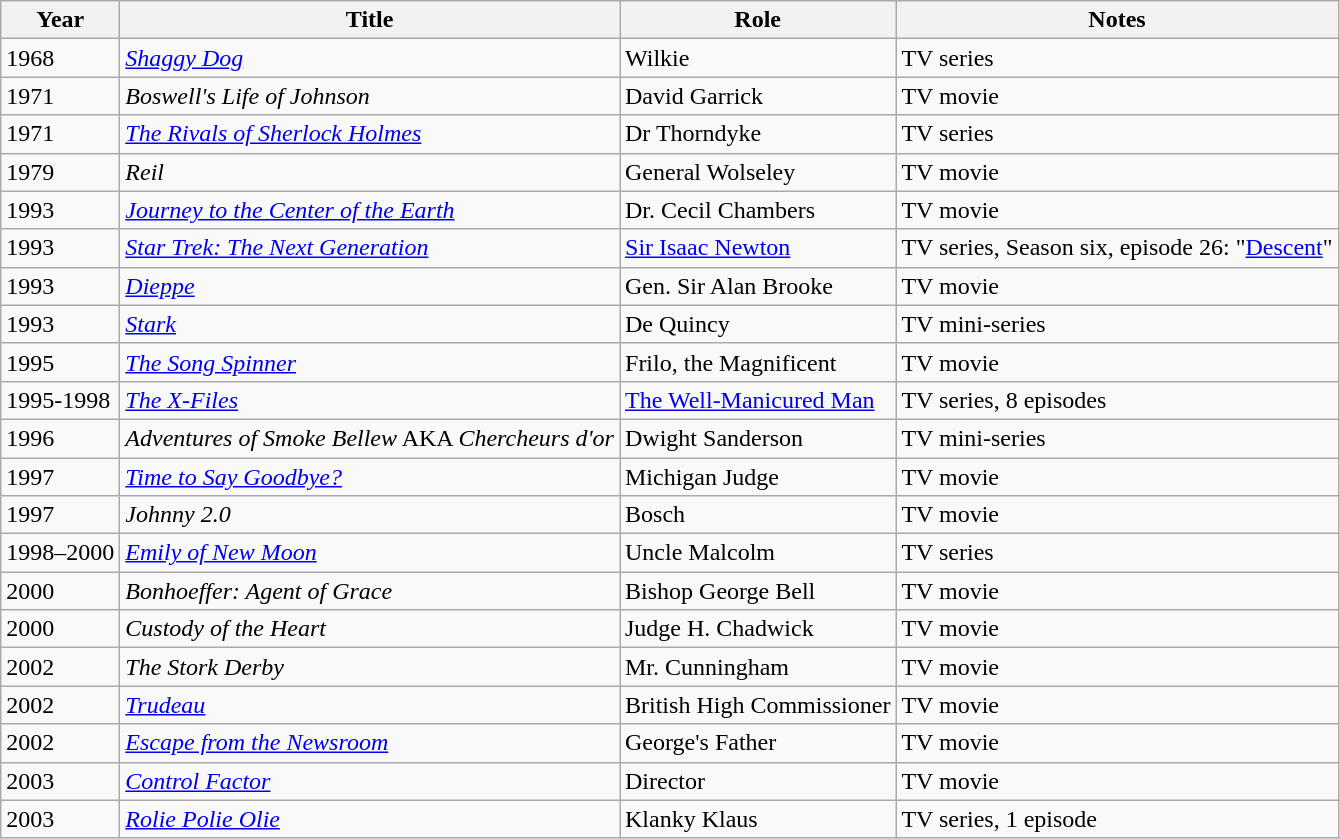<table class="wikitable sortable">
<tr>
<th>Year</th>
<th>Title</th>
<th>Role</th>
<th>Notes</th>
</tr>
<tr>
<td>1968</td>
<td><em><a href='#'>Shaggy Dog</a></em></td>
<td>Wilkie</td>
<td>TV series</td>
</tr>
<tr>
<td>1971</td>
<td><em>Boswell's Life of Johnson</em></td>
<td>David Garrick</td>
<td>TV movie</td>
</tr>
<tr>
<td>1971</td>
<td data-sort-value="Rivals of Sherlock Holmes, The"><em><a href='#'>The Rivals of Sherlock Holmes</a></em></td>
<td>Dr Thorndyke</td>
<td>TV series</td>
</tr>
<tr>
<td>1979</td>
<td><em>Reil</em></td>
<td>General Wolseley</td>
<td>TV movie</td>
</tr>
<tr>
<td>1993</td>
<td><em><a href='#'>Journey to the Center of the Earth</a></em></td>
<td>Dr. Cecil Chambers</td>
<td>TV movie</td>
</tr>
<tr>
<td>1993</td>
<td><em><a href='#'>Star Trek: The Next Generation</a></em></td>
<td><a href='#'>Sir Isaac Newton</a></td>
<td>TV series, Season six, episode 26: "<a href='#'>Descent</a>"</td>
</tr>
<tr>
<td>1993</td>
<td><em><a href='#'>Dieppe</a></em></td>
<td>Gen. Sir Alan Brooke</td>
<td>TV movie</td>
</tr>
<tr>
<td>1993</td>
<td><em><a href='#'>Stark</a></em></td>
<td>De Quincy</td>
<td>TV mini-series</td>
</tr>
<tr>
<td>1995</td>
<td data-sort-value="Song Spinner, The"><em><a href='#'>The Song Spinner</a></em></td>
<td>Frilo, the Magnificent</td>
<td>TV movie</td>
</tr>
<tr>
<td>1995-1998</td>
<td data-sort-value="X-Files, The"><em><a href='#'>The X-Files</a></em></td>
<td><a href='#'>The Well-Manicured Man</a></td>
<td>TV series, 8 episodes</td>
</tr>
<tr>
<td>1996</td>
<td><em>Adventures of Smoke Bellew</em> AKA <em>Chercheurs d'or</em></td>
<td>Dwight Sanderson</td>
<td>TV mini-series</td>
</tr>
<tr>
<td>1997</td>
<td><em><a href='#'>Time to Say Goodbye?</a></em></td>
<td>Michigan Judge</td>
<td>TV movie</td>
</tr>
<tr>
<td>1997</td>
<td><em>Johnny 2.0</em></td>
<td>Bosch</td>
<td>TV movie</td>
</tr>
<tr>
<td>1998–2000</td>
<td><em><a href='#'>Emily of New Moon</a></em></td>
<td>Uncle Malcolm</td>
<td>TV series</td>
</tr>
<tr>
<td>2000</td>
<td><em>Bonhoeffer: Agent of Grace</em></td>
<td>Bishop George Bell</td>
<td>TV movie</td>
</tr>
<tr>
<td>2000</td>
<td><em>Custody of the Heart</em></td>
<td>Judge H. Chadwick</td>
<td>TV movie</td>
</tr>
<tr>
<td>2002</td>
<td data-sort-value="Stork Derby, The"><em>The Stork Derby</em></td>
<td>Mr. Cunningham</td>
<td>TV movie</td>
</tr>
<tr>
<td>2002</td>
<td><em><a href='#'>Trudeau</a></em></td>
<td>British High Commissioner</td>
<td>TV movie</td>
</tr>
<tr>
<td>2002</td>
<td><em><a href='#'>Escape from the Newsroom</a></em></td>
<td>George's Father</td>
<td>TV movie</td>
</tr>
<tr>
<td>2003</td>
<td><em><a href='#'>Control Factor</a></em></td>
<td>Director</td>
<td>TV movie</td>
</tr>
<tr>
<td>2003</td>
<td><em><a href='#'>Rolie Polie Olie</a></em></td>
<td>Klanky Klaus</td>
<td>TV series, 1 episode</td>
</tr>
</table>
